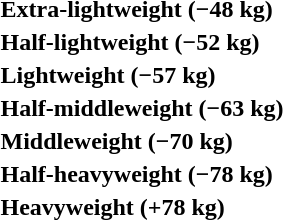<table>
<tr>
<th rowspan=2 style="text-align:left;">Extra-lightweight (−48 kg)</th>
<td rowspan=2></td>
<td rowspan=2></td>
<td></td>
</tr>
<tr>
<td></td>
</tr>
<tr>
<th rowspan=2 style="text-align:left;">Half-lightweight (−52 kg)</th>
<td rowspan=2></td>
<td rowspan=2></td>
<td></td>
</tr>
<tr>
<td></td>
</tr>
<tr>
<th rowspan=2 style="text-align:left;">Lightweight (−57 kg)</th>
<td rowspan=2></td>
<td rowspan=2></td>
<td></td>
</tr>
<tr>
<td></td>
</tr>
<tr>
<th rowspan=2 style="text-align:left;">Half-middleweight (−63 kg)</th>
<td rowspan=2></td>
<td rowspan=2></td>
<td></td>
</tr>
<tr>
<td></td>
</tr>
<tr>
<th rowspan=2 style="text-align:left;">Middleweight (−70 kg)</th>
<td rowspan=2></td>
<td rowspan=2></td>
<td></td>
</tr>
<tr>
<td></td>
</tr>
<tr>
<th rowspan=2 style="text-align:left;">Half-heavyweight (−78 kg)</th>
<td rowspan=2></td>
<td rowspan=2></td>
<td></td>
</tr>
<tr>
<td></td>
</tr>
<tr>
<th rowspan=2 style="text-align:left;">Heavyweight (+78 kg)</th>
<td rowspan=2></td>
<td rowspan=2></td>
<td></td>
</tr>
<tr>
<td></td>
</tr>
</table>
